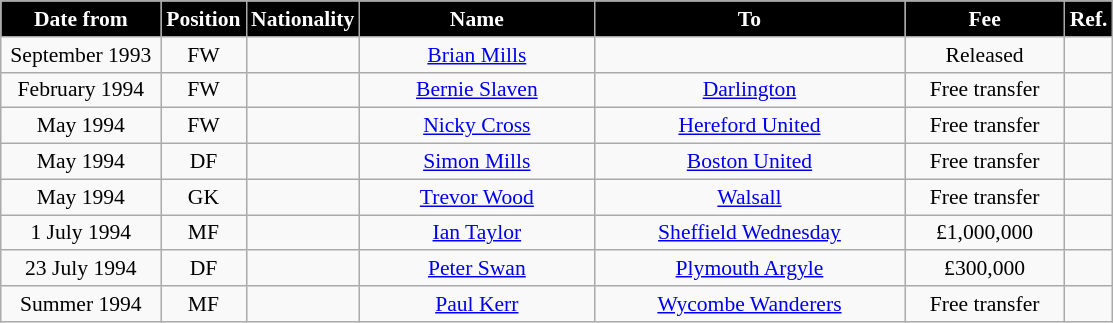<table class="wikitable" style="text-align:center; font-size:90%; ">
<tr>
<th style="background:#000000; color:white; width:100px;">Date from</th>
<th style="background:#000000; color:white; width:50px;">Position</th>
<th style="background:#000000; color:white; width:50px;">Nationality</th>
<th style="background:#000000; color:white; width:150px;">Name</th>
<th style="background:#000000; color:white; width:200px;">To</th>
<th style="background:#000000; color:white; width:100px;">Fee</th>
<th style="background:#000000; color:white; width:25px;">Ref.</th>
</tr>
<tr>
<td>September 1993</td>
<td>FW</td>
<td></td>
<td><a href='#'>Brian Mills</a></td>
<td></td>
<td>Released</td>
<td></td>
</tr>
<tr>
<td>February 1994</td>
<td>FW</td>
<td></td>
<td><a href='#'>Bernie Slaven</a></td>
<td><a href='#'>Darlington</a></td>
<td>Free transfer</td>
<td></td>
</tr>
<tr>
<td>May 1994</td>
<td>FW</td>
<td></td>
<td><a href='#'>Nicky Cross</a></td>
<td><a href='#'>Hereford United</a></td>
<td>Free transfer</td>
<td></td>
</tr>
<tr>
<td>May 1994</td>
<td>DF</td>
<td></td>
<td><a href='#'>Simon Mills</a></td>
<td><a href='#'>Boston United</a></td>
<td>Free transfer</td>
<td></td>
</tr>
<tr>
<td>May 1994</td>
<td>GK</td>
<td></td>
<td><a href='#'>Trevor Wood</a></td>
<td><a href='#'>Walsall</a></td>
<td>Free transfer</td>
<td></td>
</tr>
<tr>
<td>1 July 1994</td>
<td>MF</td>
<td></td>
<td><a href='#'>Ian Taylor</a></td>
<td><a href='#'>Sheffield Wednesday</a></td>
<td>£1,000,000</td>
<td></td>
</tr>
<tr>
<td>23 July 1994</td>
<td>DF</td>
<td></td>
<td><a href='#'>Peter Swan</a></td>
<td><a href='#'>Plymouth Argyle</a></td>
<td>£300,000</td>
<td></td>
</tr>
<tr>
<td>Summer 1994</td>
<td>MF</td>
<td></td>
<td><a href='#'>Paul Kerr</a></td>
<td><a href='#'>Wycombe Wanderers</a></td>
<td>Free transfer</td>
<td></td>
</tr>
</table>
